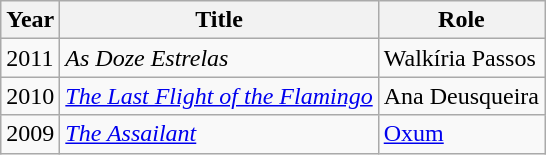<table class="wikitable">
<tr>
<th>Year</th>
<th>Title</th>
<th>Role</th>
</tr>
<tr>
<td>2011</td>
<td><em>As Doze Estrelas</em></td>
<td>Walkíria Passos</td>
</tr>
<tr>
<td>2010</td>
<td><em><a href='#'>The Last Flight of the Flamingo</a></em></td>
<td>Ana Deusqueira</td>
</tr>
<tr>
<td>2009</td>
<td><em><a href='#'>The Assailant</a></em></td>
<td><a href='#'>Oxum</a></td>
</tr>
</table>
